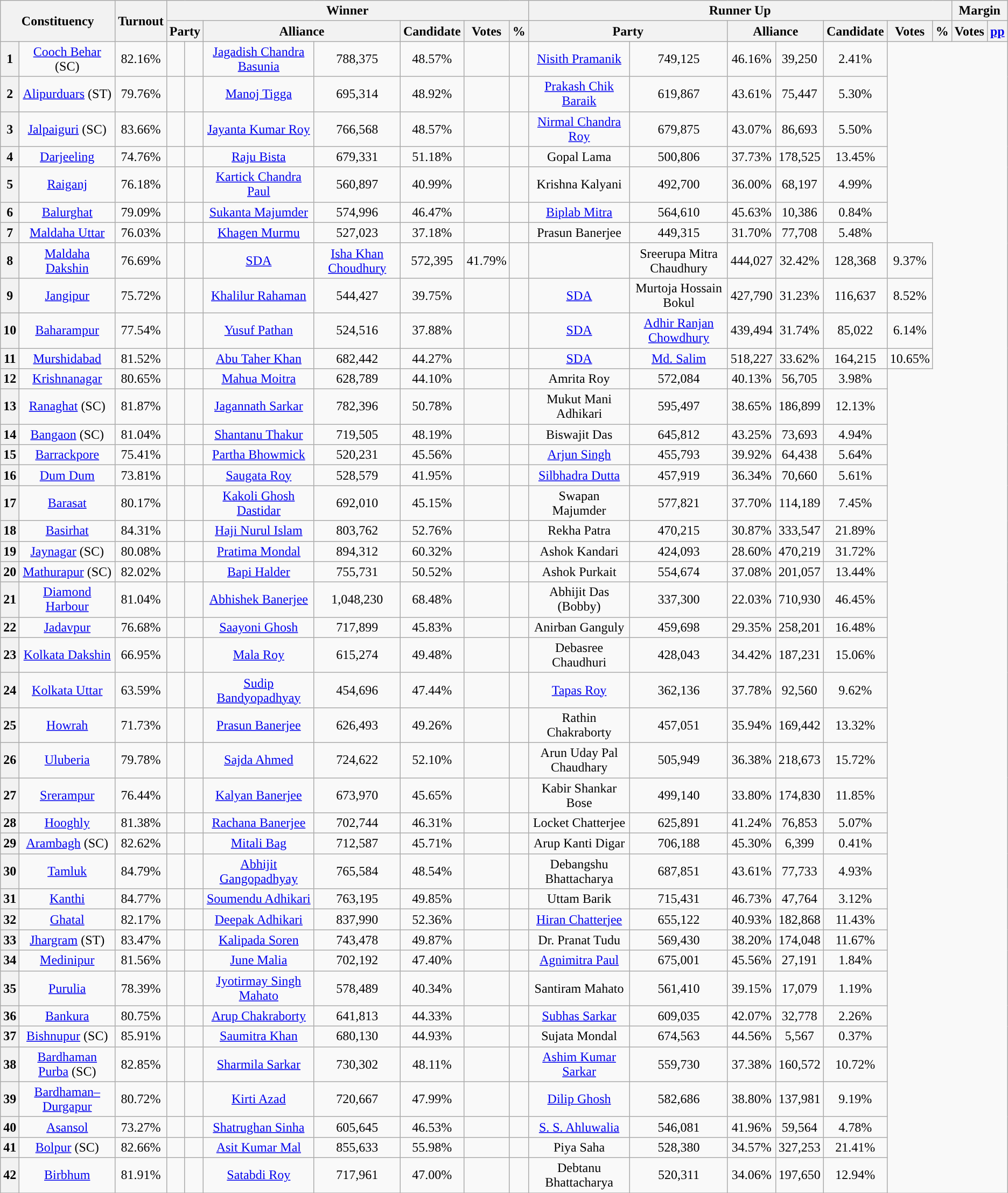<table class="wikitable sortable" style="text-align:center;">
<tr>
<th colspan="2" rowspan="2">Constituency</th>
<th rowspan="2">Turnout</th>
<th colspan="7">Winner</th>
<th colspan="7">Runner Up</th>
<th colspan="2">Margin</th>
</tr>
<tr>
<th colspan="2">Party</th>
<th colspan="2">Alliance</th>
<th>Candidate</th>
<th>Votes</th>
<th>%</th>
<th colspan="2">Party</th>
<th colspan="2">Alliance</th>
<th>Candidate</th>
<th>Votes</th>
<th>%</th>
<th>Votes</th>
<th><a href='#'>pp</a></th>
</tr>
<tr>
<th>1</th>
<td><a href='#'>Cooch Behar</a> (SC)</td>
<td>82.16%</td>
<td></td>
<td></td>
<td><a href='#'>Jagadish Chandra Basunia</a></td>
<td>788,375</td>
<td>48.57%</td>
<td></td>
<td></td>
<td><a href='#'>Nisith Pramanik</a></td>
<td>749,125</td>
<td>46.16%</td>
<td style="background:">39,250</td>
<td style="background:">2.41%</td>
</tr>
<tr>
<th>2</th>
<td><a href='#'>Alipurduars</a> (ST)</td>
<td>79.76%</td>
<td></td>
<td></td>
<td><a href='#'>Manoj Tigga</a></td>
<td>695,314</td>
<td>48.92%</td>
<td></td>
<td></td>
<td><a href='#'>Prakash Chik Baraik</a></td>
<td>619,867</td>
<td>43.61%</td>
<td style="background:">75,447</td>
<td style="background:">5.30%</td>
</tr>
<tr>
<th>3</th>
<td><a href='#'>Jalpaiguri</a> (SC)</td>
<td>83.66%</td>
<td></td>
<td></td>
<td><a href='#'>Jayanta Kumar Roy</a></td>
<td>766,568</td>
<td>48.57%</td>
<td></td>
<td></td>
<td><a href='#'>Nirmal Chandra Roy</a></td>
<td>679,875</td>
<td>43.07%</td>
<td style="background:">86,693</td>
<td style="background:">5.50%</td>
</tr>
<tr>
<th>4</th>
<td><a href='#'>Darjeeling</a></td>
<td>74.76%</td>
<td></td>
<td></td>
<td><a href='#'>Raju Bista</a></td>
<td>679,331</td>
<td>51.18%</td>
<td></td>
<td></td>
<td>Gopal Lama</td>
<td>500,806</td>
<td>37.73%</td>
<td style="background:">178,525</td>
<td style="background:">13.45%</td>
</tr>
<tr>
<th>5</th>
<td><a href='#'>Raiganj</a></td>
<td>76.18%</td>
<td></td>
<td></td>
<td><a href='#'>Kartick Chandra Paul</a></td>
<td>560,897</td>
<td>40.99%</td>
<td></td>
<td></td>
<td>Krishna Kalyani</td>
<td>492,700</td>
<td>36.00%</td>
<td style="background:">68,197</td>
<td style="background:">4.99%</td>
</tr>
<tr>
<th>6</th>
<td><a href='#'>Balurghat</a></td>
<td>79.09%</td>
<td></td>
<td></td>
<td><a href='#'>Sukanta Majumder</a></td>
<td>574,996</td>
<td>46.47%</td>
<td></td>
<td></td>
<td><a href='#'>Biplab Mitra</a></td>
<td>564,610</td>
<td>45.63%</td>
<td style="background:">10,386</td>
<td style="background:">0.84%</td>
</tr>
<tr>
<th>7</th>
<td><a href='#'>Maldaha Uttar</a></td>
<td>76.03%</td>
<td></td>
<td></td>
<td><a href='#'>Khagen Murmu</a></td>
<td>527,023</td>
<td>37.18%</td>
<td></td>
<td></td>
<td>Prasun Banerjee</td>
<td>449,315</td>
<td>31.70%</td>
<td style="background:">77,708</td>
<td style="background:">5.48%</td>
</tr>
<tr>
<th>8</th>
<td><a href='#'>Maldaha Dakshin</a></td>
<td>76.69%</td>
<td></td>
<td></td>
<td><a href='#'>SDA</a></td>
<td><a href='#'>Isha Khan Choudhury</a></td>
<td>572,395</td>
<td>41.79%</td>
<td></td>
<td></td>
<td>Sreerupa Mitra Chaudhury</td>
<td>444,027</td>
<td>32.42%</td>
<td style="background:">128,368</td>
<td style="background:">9.37%</td>
</tr>
<tr>
<th>9</th>
<td><a href='#'>Jangipur</a></td>
<td>75.72%</td>
<td></td>
<td></td>
<td><a href='#'>Khalilur Rahaman</a></td>
<td>544,427</td>
<td>39.75%</td>
<td></td>
<td></td>
<td><a href='#'>SDA</a></td>
<td>Murtoja Hossain Bokul</td>
<td>427,790</td>
<td>31.23%</td>
<td style="background:">116,637</td>
<td style="background:">8.52%</td>
</tr>
<tr>
<th>10</th>
<td><a href='#'>Baharampur</a></td>
<td>77.54%</td>
<td></td>
<td></td>
<td><a href='#'>Yusuf Pathan</a></td>
<td>524,516</td>
<td>37.88%</td>
<td></td>
<td></td>
<td><a href='#'>SDA</a></td>
<td><a href='#'>Adhir Ranjan Chowdhury</a></td>
<td>439,494</td>
<td>31.74%</td>
<td style="background:">85,022</td>
<td style="background:">6.14%</td>
</tr>
<tr>
<th>11</th>
<td><a href='#'>Murshidabad</a></td>
<td>81.52%</td>
<td></td>
<td></td>
<td><a href='#'>Abu Taher Khan</a></td>
<td>682,442</td>
<td>44.27%</td>
<td></td>
<td></td>
<td><a href='#'>SDA</a></td>
<td><a href='#'>Md. Salim</a></td>
<td>518,227</td>
<td>33.62%</td>
<td style="background:">164,215</td>
<td style="background:">10.65%</td>
</tr>
<tr>
<th>12</th>
<td><a href='#'>Krishnanagar</a></td>
<td>80.65%</td>
<td></td>
<td></td>
<td><a href='#'>Mahua Moitra</a></td>
<td>628,789</td>
<td>44.10%</td>
<td></td>
<td></td>
<td>Amrita Roy</td>
<td>572,084</td>
<td>40.13%</td>
<td style="background:">56,705</td>
<td style="background:">3.98%</td>
</tr>
<tr>
<th>13</th>
<td><a href='#'>Ranaghat</a> (SC)</td>
<td>81.87%</td>
<td></td>
<td></td>
<td><a href='#'>Jagannath Sarkar</a></td>
<td>782,396</td>
<td>50.78%</td>
<td></td>
<td></td>
<td>Mukut Mani Adhikari</td>
<td>595,497</td>
<td>38.65%</td>
<td style="background:">186,899</td>
<td style="background:">12.13%</td>
</tr>
<tr>
<th>14</th>
<td><a href='#'>Bangaon</a> (SC)</td>
<td>81.04%</td>
<td></td>
<td></td>
<td><a href='#'>Shantanu Thakur</a></td>
<td>719,505</td>
<td>48.19%</td>
<td></td>
<td></td>
<td>Biswajit Das</td>
<td>645,812</td>
<td>43.25%</td>
<td style="background:">73,693</td>
<td style="background:">4.94%</td>
</tr>
<tr>
<th>15</th>
<td><a href='#'>Barrackpore</a></td>
<td>75.41%</td>
<td></td>
<td></td>
<td><a href='#'>Partha Bhowmick</a></td>
<td>520,231</td>
<td>45.56%</td>
<td></td>
<td></td>
<td><a href='#'>Arjun Singh</a></td>
<td>455,793</td>
<td>39.92%</td>
<td style="background:">64,438</td>
<td style="background:">5.64%</td>
</tr>
<tr>
<th>16</th>
<td><a href='#'>Dum Dum</a></td>
<td>73.81%</td>
<td></td>
<td></td>
<td><a href='#'>Saugata Roy</a></td>
<td>528,579</td>
<td>41.95%</td>
<td></td>
<td></td>
<td><a href='#'>Silbhadra Dutta</a></td>
<td>457,919</td>
<td>36.34%</td>
<td style="background:">70,660</td>
<td style="background:">5.61%</td>
</tr>
<tr>
<th>17</th>
<td><a href='#'>Barasat</a></td>
<td>80.17%</td>
<td></td>
<td></td>
<td><a href='#'>Kakoli Ghosh Dastidar</a></td>
<td>692,010</td>
<td>45.15%</td>
<td></td>
<td></td>
<td>Swapan Majumder</td>
<td>577,821</td>
<td>37.70%</td>
<td style="background:">114,189</td>
<td style="background:">7.45%</td>
</tr>
<tr>
<th>18</th>
<td><a href='#'>Basirhat</a></td>
<td>84.31%</td>
<td></td>
<td></td>
<td><a href='#'>Haji Nurul Islam</a></td>
<td>803,762</td>
<td>52.76%</td>
<td></td>
<td></td>
<td>Rekha Patra</td>
<td>470,215</td>
<td>30.87%</td>
<td style="background:">333,547</td>
<td style="background:">21.89%</td>
</tr>
<tr>
<th>19</th>
<td><a href='#'>Jaynagar</a> (SC)</td>
<td>80.08%</td>
<td></td>
<td></td>
<td><a href='#'>Pratima Mondal</a></td>
<td>894,312</td>
<td>60.32%</td>
<td></td>
<td></td>
<td>Ashok Kandari</td>
<td>424,093</td>
<td>28.60%</td>
<td style="background:">470,219</td>
<td style="background:">31.72%</td>
</tr>
<tr>
<th>20</th>
<td><a href='#'>Mathurapur</a> (SC)</td>
<td>82.02%</td>
<td></td>
<td></td>
<td><a href='#'>Bapi Halder</a></td>
<td>755,731</td>
<td>50.52%</td>
<td></td>
<td></td>
<td>Ashok Purkait</td>
<td>554,674</td>
<td>37.08%</td>
<td style="background:">201,057</td>
<td style="background:">13.44%</td>
</tr>
<tr>
<th>21</th>
<td><a href='#'>Diamond Harbour</a></td>
<td>81.04%</td>
<td></td>
<td></td>
<td><a href='#'>Abhishek Banerjee</a></td>
<td>1,048,230</td>
<td>68.48%</td>
<td></td>
<td></td>
<td>Abhijit Das (Bobby)</td>
<td>337,300</td>
<td>22.03%</td>
<td style="background:">710,930</td>
<td style="background:">46.45%</td>
</tr>
<tr>
<th>22</th>
<td><a href='#'>Jadavpur</a></td>
<td>76.68%</td>
<td></td>
<td></td>
<td><a href='#'>Saayoni Ghosh</a></td>
<td>717,899</td>
<td>45.83%</td>
<td></td>
<td></td>
<td>Anirban Ganguly</td>
<td>459,698</td>
<td>29.35%</td>
<td style="background:">258,201</td>
<td style="background:">16.48%</td>
</tr>
<tr>
<th>23</th>
<td><a href='#'>Kolkata Dakshin</a></td>
<td>66.95%</td>
<td></td>
<td></td>
<td><a href='#'>Mala Roy</a></td>
<td>615,274</td>
<td>49.48%</td>
<td></td>
<td></td>
<td>Debasree Chaudhuri</td>
<td>428,043</td>
<td>34.42%</td>
<td style="background:">187,231</td>
<td style="background:">15.06%</td>
</tr>
<tr>
<th>24</th>
<td><a href='#'>Kolkata Uttar</a></td>
<td>63.59%</td>
<td></td>
<td></td>
<td><a href='#'>Sudip Bandyopadhyay</a></td>
<td>454,696</td>
<td>47.44%</td>
<td></td>
<td></td>
<td><a href='#'>Tapas Roy</a></td>
<td>362,136</td>
<td>37.78%</td>
<td style="background:">92,560</td>
<td style="background:">9.62%</td>
</tr>
<tr>
<th>25</th>
<td><a href='#'>Howrah</a></td>
<td>71.73%</td>
<td></td>
<td></td>
<td><a href='#'>Prasun Banerjee</a></td>
<td>626,493</td>
<td>49.26%</td>
<td></td>
<td></td>
<td>Rathin Chakraborty</td>
<td>457,051</td>
<td>35.94%</td>
<td style="background:">169,442</td>
<td style="background:">13.32%</td>
</tr>
<tr>
<th>26</th>
<td><a href='#'>Uluberia</a></td>
<td>79.78%</td>
<td></td>
<td></td>
<td><a href='#'>Sajda Ahmed</a></td>
<td>724,622</td>
<td>52.10%</td>
<td></td>
<td></td>
<td>Arun Uday Pal Chaudhary</td>
<td>505,949</td>
<td>36.38%</td>
<td style="background:">218,673</td>
<td style="background:">15.72%</td>
</tr>
<tr>
<th>27</th>
<td><a href='#'>Srerampur</a></td>
<td>76.44%</td>
<td></td>
<td></td>
<td><a href='#'>Kalyan Banerjee</a></td>
<td>673,970</td>
<td>45.65%</td>
<td></td>
<td></td>
<td>Kabir Shankar Bose</td>
<td>499,140</td>
<td>33.80%</td>
<td style="background:">174,830</td>
<td style="background:">11.85%</td>
</tr>
<tr>
<th>28</th>
<td><a href='#'>Hooghly</a></td>
<td>81.38%</td>
<td></td>
<td></td>
<td><a href='#'>Rachana Banerjee</a></td>
<td>702,744</td>
<td>46.31%</td>
<td></td>
<td></td>
<td>Locket Chatterjee</td>
<td>625,891</td>
<td>41.24%</td>
<td style="background:">76,853</td>
<td style="background:">5.07%</td>
</tr>
<tr>
<th>29</th>
<td><a href='#'>Arambagh</a> (SC)</td>
<td>82.62%</td>
<td></td>
<td></td>
<td><a href='#'>Mitali Bag</a></td>
<td>712,587</td>
<td>45.71%</td>
<td></td>
<td></td>
<td>Arup Kanti Digar</td>
<td>706,188</td>
<td>45.30%</td>
<td style="background:">6,399</td>
<td style="background:">0.41%</td>
</tr>
<tr>
<th>30</th>
<td><a href='#'>Tamluk</a></td>
<td>84.79%</td>
<td></td>
<td></td>
<td><a href='#'>Abhijit Gangopadhyay</a></td>
<td>765,584</td>
<td>48.54%</td>
<td></td>
<td></td>
<td>Debangshu Bhattacharya</td>
<td>687,851</td>
<td>43.61%</td>
<td style="background:">77,733</td>
<td style="background:">4.93%</td>
</tr>
<tr>
<th>31</th>
<td><a href='#'>Kanthi</a></td>
<td>84.77%</td>
<td></td>
<td></td>
<td><a href='#'>Soumendu Adhikari</a></td>
<td>763,195</td>
<td>49.85%</td>
<td></td>
<td></td>
<td>Uttam Barik</td>
<td>715,431</td>
<td>46.73%</td>
<td style="background:">47,764</td>
<td style="background:">3.12%</td>
</tr>
<tr>
<th>32</th>
<td><a href='#'>Ghatal</a></td>
<td>82.17%</td>
<td></td>
<td></td>
<td><a href='#'>Deepak Adhikari</a></td>
<td>837,990</td>
<td>52.36%</td>
<td></td>
<td></td>
<td><a href='#'>Hiran Chatterjee</a></td>
<td>655,122</td>
<td>40.93%</td>
<td style="background:">182,868</td>
<td style="background:">11.43%</td>
</tr>
<tr>
<th>33</th>
<td><a href='#'>Jhargram</a> (ST)</td>
<td>83.47%</td>
<td></td>
<td></td>
<td><a href='#'>Kalipada Soren</a></td>
<td>743,478</td>
<td>49.87%</td>
<td></td>
<td></td>
<td>Dr. Pranat Tudu</td>
<td>569,430</td>
<td>38.20%</td>
<td style="background:">174,048</td>
<td style="background:">11.67%</td>
</tr>
<tr>
<th>34</th>
<td><a href='#'>Medinipur</a></td>
<td>81.56%</td>
<td></td>
<td></td>
<td><a href='#'>June Malia</a></td>
<td>702,192</td>
<td>47.40%</td>
<td></td>
<td></td>
<td><a href='#'>Agnimitra Paul</a></td>
<td>675,001</td>
<td>45.56%</td>
<td style="background:">27,191</td>
<td style="background:">1.84%</td>
</tr>
<tr>
<th>35</th>
<td><a href='#'>Purulia</a></td>
<td>78.39%</td>
<td></td>
<td></td>
<td><a href='#'>Jyotirmay Singh Mahato</a></td>
<td>578,489</td>
<td>40.34%</td>
<td></td>
<td></td>
<td>Santiram Mahato</td>
<td>561,410</td>
<td>39.15%</td>
<td style="background:">17,079</td>
<td style="background:">1.19%</td>
</tr>
<tr>
<th>36</th>
<td><a href='#'>Bankura</a></td>
<td>80.75%</td>
<td></td>
<td></td>
<td><a href='#'>Arup Chakraborty</a></td>
<td>641,813</td>
<td>44.33%</td>
<td></td>
<td></td>
<td><a href='#'>Subhas Sarkar</a></td>
<td>609,035</td>
<td>42.07%</td>
<td style="background:">32,778</td>
<td style="background:">2.26%</td>
</tr>
<tr>
<th>37</th>
<td><a href='#'>Bishnupur</a> (SC)</td>
<td>85.91%</td>
<td></td>
<td></td>
<td><a href='#'>Saumitra Khan</a></td>
<td>680,130</td>
<td>44.93%</td>
<td></td>
<td></td>
<td>Sujata Mondal</td>
<td>674,563</td>
<td>44.56%</td>
<td style="background:">5,567</td>
<td style="background:">0.37%</td>
</tr>
<tr>
<th>38</th>
<td><a href='#'>Bardhaman Purba</a> (SC)</td>
<td>82.85%</td>
<td></td>
<td></td>
<td><a href='#'>Sharmila Sarkar</a></td>
<td>730,302</td>
<td>48.11%</td>
<td></td>
<td></td>
<td><a href='#'>Ashim Kumar Sarkar</a></td>
<td>559,730</td>
<td>37.38%</td>
<td style="background:">160,572</td>
<td style="background:">10.72%</td>
</tr>
<tr>
<th>39</th>
<td><a href='#'>Bardhaman–Durgapur</a></td>
<td>80.72%</td>
<td></td>
<td></td>
<td><a href='#'>Kirti Azad</a></td>
<td>720,667</td>
<td>47.99%</td>
<td></td>
<td></td>
<td><a href='#'>Dilip Ghosh</a></td>
<td>582,686</td>
<td>38.80%</td>
<td style="background:">137,981</td>
<td style="background:">9.19%</td>
</tr>
<tr>
<th>40</th>
<td><a href='#'>Asansol</a></td>
<td>73.27%</td>
<td></td>
<td></td>
<td><a href='#'>Shatrughan Sinha</a></td>
<td>605,645</td>
<td>46.53%</td>
<td></td>
<td></td>
<td><a href='#'>S. S. Ahluwalia</a></td>
<td>546,081</td>
<td>41.96%</td>
<td style="background:">59,564</td>
<td style="background:">4.78%</td>
</tr>
<tr>
<th>41</th>
<td><a href='#'>Bolpur</a> (SC)</td>
<td>82.66%</td>
<td></td>
<td></td>
<td><a href='#'>Asit Kumar Mal</a></td>
<td>855,633</td>
<td>55.98%</td>
<td></td>
<td></td>
<td>Piya Saha</td>
<td>528,380</td>
<td>34.57%</td>
<td style="background:">327,253</td>
<td style="background:">21.41%</td>
</tr>
<tr>
<th>42</th>
<td><a href='#'>Birbhum</a></td>
<td>81.91%</td>
<td></td>
<td></td>
<td><a href='#'>Satabdi Roy</a></td>
<td>717,961</td>
<td>47.00%</td>
<td></td>
<td></td>
<td>Debtanu Bhattacharya</td>
<td>520,311</td>
<td>34.06%</td>
<td style="background:">197,650</td>
<td style="background:">12.94%</td>
</tr>
<tr>
</tr>
</table>
